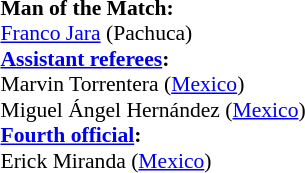<table width=50% style="font-size:90%">
<tr>
<td><br><strong>Man of the Match:</strong>
<br><a href='#'>Franco Jara</a> (Pachuca)<br><strong><a href='#'>Assistant referees</a>:</strong>
<br>Marvin Torrentera (<a href='#'>Mexico</a>)
<br>Miguel Ángel Hernández (<a href='#'>Mexico</a>)
<br><strong><a href='#'>Fourth official</a>:</strong>
<br>Erick Miranda (<a href='#'>Mexico</a>)</td>
</tr>
</table>
